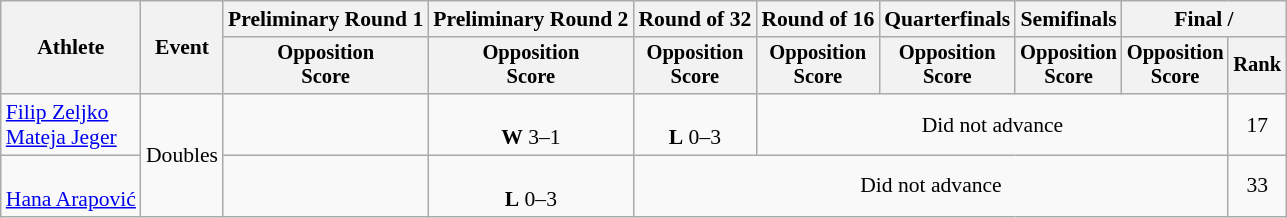<table class=wikitable style=font-size:90%;text-align:center>
<tr>
<th rowspan=2>Athlete</th>
<th rowspan=2>Event</th>
<th>Preliminary Round 1</th>
<th>Preliminary Round 2</th>
<th>Round of 32</th>
<th>Round of 16</th>
<th>Quarterfinals</th>
<th>Semifinals</th>
<th colspan=2>Final / </th>
</tr>
<tr style=font-size:95%>
<th>Opposition<br>Score</th>
<th>Opposition<br>Score</th>
<th>Opposition<br>Score</th>
<th>Opposition<br>Score</th>
<th>Opposition<br>Score</th>
<th>Opposition<br>Score</th>
<th>Opposition<br>Score</th>
<th>Rank</th>
</tr>
<tr>
<td align=left><a href='#'>Filip Zeljko</a><br><a href='#'>Mateja Jeger</a></td>
<td align=left rowspan=2>Doubles</td>
<td></td>
<td><br><strong>W</strong> 3–1</td>
<td><br><strong>L</strong> 0–3</td>
<td colspan=4>Did not advance</td>
<td>17</td>
</tr>
<tr>
<td align=left><br><a href='#'>Hana Arapović</a></td>
<td></td>
<td><br><strong>L</strong> 0–3</td>
<td colspan=5>Did not advance</td>
<td>33</td>
</tr>
</table>
